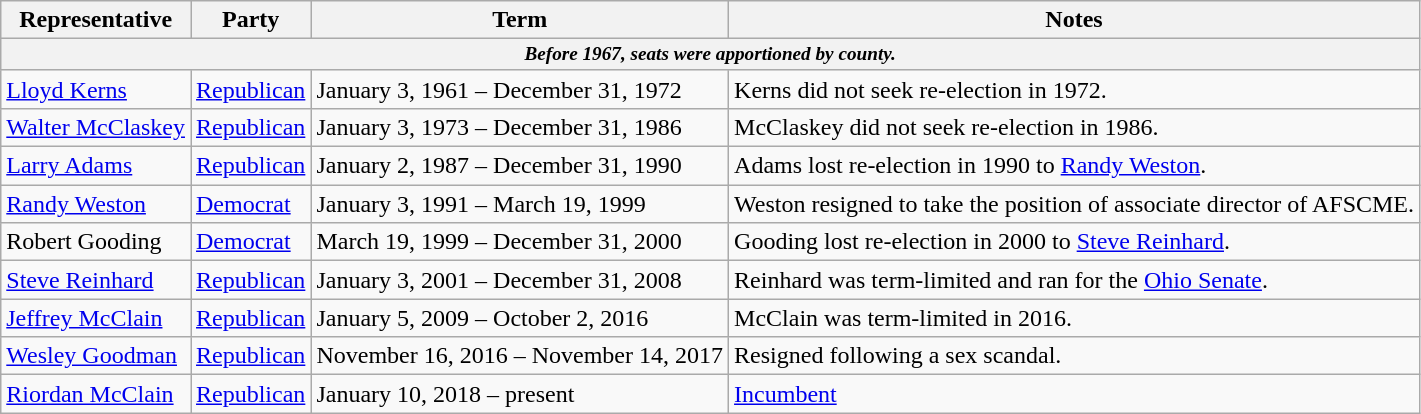<table class=wikitable>
<tr valign=bottom>
<th>Representative</th>
<th>Party</th>
<th>Term</th>
<th>Notes</th>
</tr>
<tr>
<th colspan=5 style="font-size: 80%;"><em>Before 1967, seats were apportioned by county.</em></th>
</tr>
<tr>
<td><a href='#'>Lloyd Kerns</a></td>
<td><a href='#'>Republican</a></td>
<td>January 3, 1961 – December 31, 1972</td>
<td>Kerns did not seek re-election in 1972.</td>
</tr>
<tr>
<td><a href='#'>Walter McClaskey</a></td>
<td><a href='#'>Republican</a></td>
<td>January 3, 1973 – December 31, 1986</td>
<td>McClaskey did not seek re-election in 1986.</td>
</tr>
<tr>
<td><a href='#'>Larry Adams</a></td>
<td><a href='#'>Republican</a></td>
<td>January 2, 1987 – December 31, 1990</td>
<td>Adams lost re-election in 1990 to <a href='#'>Randy Weston</a>.</td>
</tr>
<tr>
<td><a href='#'>Randy Weston</a></td>
<td><a href='#'>Democrat</a></td>
<td>January 3, 1991 – March 19, 1999</td>
<td>Weston resigned to take the position of associate director of AFSCME.</td>
</tr>
<tr>
<td>Robert Gooding</td>
<td><a href='#'>Democrat</a></td>
<td>March 19, 1999 – December 31, 2000</td>
<td>Gooding lost re-election in 2000 to <a href='#'>Steve Reinhard</a>.</td>
</tr>
<tr>
<td><a href='#'>Steve Reinhard</a></td>
<td><a href='#'>Republican</a></td>
<td>January 3, 2001 – December 31, 2008</td>
<td>Reinhard was term-limited and ran for the <a href='#'>Ohio Senate</a>.</td>
</tr>
<tr>
<td><a href='#'>Jeffrey McClain</a></td>
<td><a href='#'>Republican</a></td>
<td>January 5, 2009 – October 2, 2016</td>
<td>McClain was term-limited in 2016.</td>
</tr>
<tr>
<td><a href='#'>Wesley Goodman</a></td>
<td><a href='#'>Republican</a></td>
<td>November 16, 2016 – November 14, 2017</td>
<td>Resigned following a sex scandal.</td>
</tr>
<tr>
<td><a href='#'>Riordan McClain</a></td>
<td><a href='#'>Republican</a></td>
<td>January 10, 2018 – present</td>
<td><a href='#'>Incumbent</a></td>
</tr>
</table>
